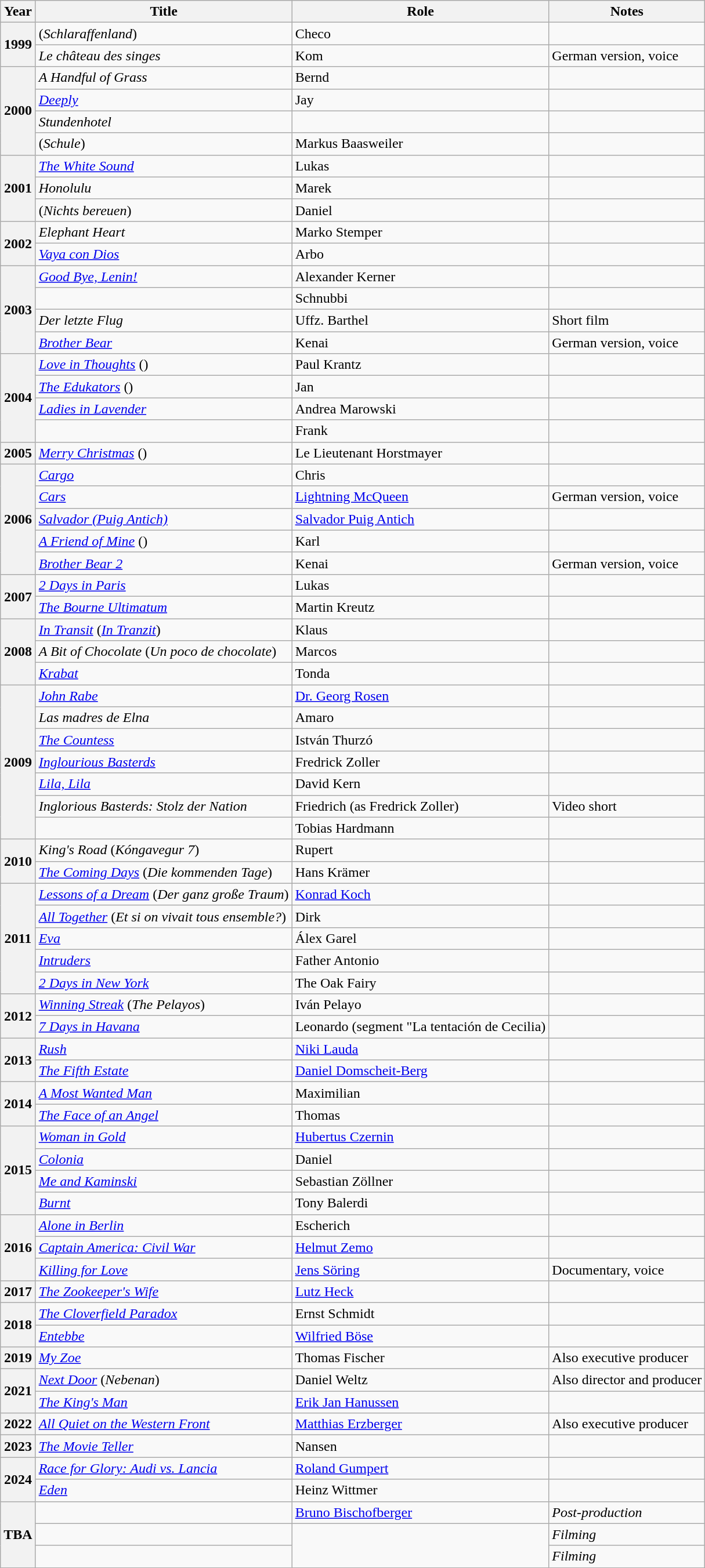<table class="wikitable plainrowheaders sortable">
<tr>
<th scope="col">Year</th>
<th scope="col">Title</th>
<th scope="col">Role</th>
<th scope="col" class="unsortable">Notes</th>
</tr>
<tr>
<th rowspan="2" scope="row">1999</th>
<td><em></em> (<em>Schlaraffenland</em>)</td>
<td>Checo</td>
<td></td>
</tr>
<tr>
<td><em>Le château des singes</em></td>
<td>Kom</td>
<td>German version, voice</td>
</tr>
<tr>
<th rowspan="4" scope="row">2000</th>
<td><em>A Handful of Grass</em></td>
<td>Bernd</td>
<td></td>
</tr>
<tr>
<td><em><a href='#'>Deeply</a></em></td>
<td>Jay</td>
<td></td>
</tr>
<tr>
<td><em>Stundenhotel</em></td>
<td></td>
<td></td>
</tr>
<tr>
<td><em></em> (<em>Schule</em>)</td>
<td>Markus Baasweiler</td>
<td></td>
</tr>
<tr>
<th rowspan="3" scope="row">2001</th>
<td><em><a href='#'>The White Sound</a></em></td>
<td>Lukas</td>
<td></td>
</tr>
<tr>
<td><em>Honolulu</em></td>
<td>Marek</td>
<td></td>
</tr>
<tr>
<td><em></em> (<em>Nichts bereuen</em>)</td>
<td>Daniel</td>
<td></td>
</tr>
<tr>
<th rowspan="2" scope="row">2002</th>
<td><em>Elephant Heart</em></td>
<td>Marko Stemper</td>
<td></td>
</tr>
<tr>
<td><em><a href='#'>Vaya con Dios</a></em></td>
<td>Arbo</td>
<td></td>
</tr>
<tr>
<th rowspan="4" scope="row">2003</th>
<td><em><a href='#'>Good Bye, Lenin!</a></em></td>
<td>Alexander Kerner</td>
<td></td>
</tr>
<tr>
<td><em></em></td>
<td>Schnubbi</td>
<td></td>
</tr>
<tr>
<td><em>Der letzte Flug</em></td>
<td>Uffz. Barthel</td>
<td>Short film</td>
</tr>
<tr>
<td><em><a href='#'>Brother Bear</a></em></td>
<td>Kenai</td>
<td>German version, voice</td>
</tr>
<tr>
<th rowspan="4" scope="row">2004</th>
<td><em><a href='#'>Love in Thoughts</a></em> ()</td>
<td>Paul Krantz</td>
<td></td>
</tr>
<tr>
<td><em><a href='#'>The Edukators</a></em> ()</td>
<td>Jan</td>
<td></td>
</tr>
<tr>
<td><em><a href='#'>Ladies in Lavender</a></em></td>
<td>Andrea Marowski</td>
<td></td>
</tr>
<tr>
<td><em></em></td>
<td>Frank</td>
<td></td>
</tr>
<tr>
<th scope="row">2005</th>
<td><em><a href='#'>Merry Christmas</a></em> ()</td>
<td>Le Lieutenant Horstmayer</td>
<td></td>
</tr>
<tr>
<th rowspan="5" scope="row">2006</th>
<td><em><a href='#'>Cargo</a></em></td>
<td>Chris</td>
<td></td>
</tr>
<tr>
<td><em><a href='#'>Cars</a></em></td>
<td><a href='#'>Lightning McQueen</a></td>
<td>German version, voice</td>
</tr>
<tr>
<td><em><a href='#'>Salvador (Puig Antich)</a></em></td>
<td><a href='#'>Salvador Puig Antich</a></td>
<td></td>
</tr>
<tr>
<td><em><a href='#'>A Friend of Mine</a></em> ()</td>
<td>Karl</td>
<td></td>
</tr>
<tr>
<td><em><a href='#'>Brother Bear 2</a></em></td>
<td>Kenai</td>
<td>German version, voice</td>
</tr>
<tr>
<th rowspan="2" scope="row">2007</th>
<td><em><a href='#'>2 Days in Paris</a></em></td>
<td>Lukas</td>
<td></td>
</tr>
<tr>
<td><em><a href='#'>The Bourne Ultimatum</a></em></td>
<td>Martin Kreutz</td>
<td></td>
</tr>
<tr>
<th rowspan="3" scope="row">2008</th>
<td><em><a href='#'>In Transit</a></em> (<em><a href='#'>In Tranzit</a></em>)</td>
<td>Klaus</td>
<td></td>
</tr>
<tr>
<td><em>A Bit of Chocolate</em> (<em>Un poco de chocolate</em>)</td>
<td>Marcos</td>
<td></td>
</tr>
<tr>
<td><em><a href='#'>Krabat</a></em></td>
<td>Tonda</td>
<td></td>
</tr>
<tr>
<th rowspan="7" scope="row">2009</th>
<td><em><a href='#'>John Rabe</a></em></td>
<td><a href='#'>Dr. Georg Rosen</a></td>
<td></td>
</tr>
<tr>
<td><em>Las madres de Elna</em></td>
<td>Amaro</td>
<td></td>
</tr>
<tr>
<td><em><a href='#'>The Countess</a></em></td>
<td>István Thurzó</td>
<td></td>
</tr>
<tr>
<td><em><a href='#'>Inglourious Basterds</a></em></td>
<td>Fredrick Zoller</td>
<td></td>
</tr>
<tr>
<td><em><a href='#'>Lila, Lila</a></em></td>
<td>David Kern</td>
<td></td>
</tr>
<tr>
<td><em>Inglorious Basterds: Stolz der Nation</em></td>
<td>Friedrich (as Fredrick Zoller)</td>
<td>Video short</td>
</tr>
<tr>
<td><em></em></td>
<td>Tobias Hardmann</td>
<td></td>
</tr>
<tr>
<th rowspan="2" scope="row">2010</th>
<td><em>King's Road</em> (<em>Kóngavegur 7</em>)</td>
<td>Rupert</td>
<td></td>
</tr>
<tr>
<td><em><a href='#'>The Coming Days</a></em> (<em>Die kommenden Tage</em>)</td>
<td>Hans Krämer</td>
<td></td>
</tr>
<tr>
<th rowspan="5" scope="row">2011</th>
<td><em><a href='#'>Lessons of a Dream</a></em> (<em>Der ganz große Traum</em>)</td>
<td><a href='#'>Konrad Koch</a></td>
<td></td>
</tr>
<tr>
<td><em><a href='#'>All Together</a></em> (<em>Et si on vivait tous ensemble?</em>)</td>
<td>Dirk</td>
<td></td>
</tr>
<tr>
<td><em><a href='#'>Eva</a></em></td>
<td>Álex Garel</td>
<td></td>
</tr>
<tr>
<td><em><a href='#'>Intruders</a></em></td>
<td>Father Antonio</td>
<td></td>
</tr>
<tr>
<td><em><a href='#'>2 Days in New York</a></em></td>
<td>The Oak Fairy</td>
<td></td>
</tr>
<tr>
<th rowspan="2" scope="row">2012</th>
<td><em><a href='#'>Winning Streak</a></em> (<em>The Pelayos</em>)</td>
<td>Iván Pelayo</td>
<td></td>
</tr>
<tr>
<td><em><a href='#'>7 Days in Havana</a></em></td>
<td>Leonardo (segment "La tentación de Cecilia)</td>
<td></td>
</tr>
<tr>
<th rowspan="2" scope="row">2013</th>
<td><em><a href='#'>Rush</a></em></td>
<td><a href='#'>Niki Lauda</a></td>
<td></td>
</tr>
<tr>
<td><em><a href='#'>The Fifth Estate</a></em></td>
<td><a href='#'>Daniel Domscheit-Berg</a></td>
<td></td>
</tr>
<tr>
<th rowspan="2" scope="row">2014</th>
<td><em><a href='#'>A Most Wanted Man</a></em></td>
<td>Maximilian</td>
<td></td>
</tr>
<tr>
<td><em><a href='#'>The Face of an Angel</a></em></td>
<td>Thomas</td>
<td></td>
</tr>
<tr>
<th rowspan="4" scope="row">2015</th>
<td><em><a href='#'>Woman in Gold</a></em></td>
<td><a href='#'>Hubertus Czernin</a></td>
<td></td>
</tr>
<tr>
<td><em><a href='#'>Colonia</a></em></td>
<td>Daniel</td>
<td></td>
</tr>
<tr>
<td><em><a href='#'>Me and Kaminski</a></em></td>
<td>Sebastian Zöllner</td>
<td></td>
</tr>
<tr>
<td><em><a href='#'>Burnt</a></em></td>
<td>Tony Balerdi</td>
<td></td>
</tr>
<tr>
<th rowspan="3" scope="row">2016</th>
<td><em><a href='#'>Alone in Berlin</a></em></td>
<td>Escherich</td>
<td></td>
</tr>
<tr>
<td><em><a href='#'>Captain America: Civil War</a></em></td>
<td><a href='#'>Helmut Zemo</a></td>
<td></td>
</tr>
<tr>
<td><a href='#'><em>Killing for Love</em></a></td>
<td><a href='#'>Jens Söring</a></td>
<td>Documentary, voice</td>
</tr>
<tr>
<th scope="row">2017</th>
<td><em><a href='#'>The Zookeeper's Wife</a></em></td>
<td><a href='#'>Lutz Heck</a></td>
<td></td>
</tr>
<tr>
<th rowspan="2" scope="row">2018</th>
<td><em><a href='#'>The Cloverfield Paradox</a></em></td>
<td>Ernst Schmidt</td>
<td></td>
</tr>
<tr>
<td><em><a href='#'>Entebbe</a></em></td>
<td><a href='#'>Wilfried Böse</a></td>
<td></td>
</tr>
<tr>
<th scope="row">2019</th>
<td><em><a href='#'>My Zoe</a></em></td>
<td>Thomas Fischer</td>
<td>Also executive producer</td>
</tr>
<tr>
<th rowspan="2" scope="row">2021</th>
<td><em><a href='#'>Next Door</a></em> (<em>Nebenan</em>)</td>
<td>Daniel Weltz</td>
<td>Also director and producer</td>
</tr>
<tr>
<td><em><a href='#'>The King's Man</a></em></td>
<td><a href='#'>Erik Jan Hanussen</a></td>
<td></td>
</tr>
<tr>
<th scope="row">2022</th>
<td><em><a href='#'>All Quiet on the Western Front</a></em></td>
<td><a href='#'>Matthias Erzberger</a></td>
<td>Also executive producer</td>
</tr>
<tr>
<th scope="row">2023</th>
<td><em><a href='#'>The Movie Teller</a></em></td>
<td>Nansen</td>
<td></td>
</tr>
<tr>
<th rowspan="2" scope="row">2024</th>
<td><em><a href='#'>Race for Glory: Audi vs. Lancia</a></em></td>
<td><a href='#'>Roland Gumpert</a></td>
<td></td>
</tr>
<tr>
<td><em><a href='#'>Eden</a></em></td>
<td>Heinz Wittmer</td>
<td></td>
</tr>
<tr>
<th rowspan="3" scope="row">TBA</th>
<td></td>
<td><a href='#'>Bruno Bischofberger</a></td>
<td><em>Post-production</em></td>
</tr>
<tr>
<td></td>
<td rowspan="2"></td>
<td><em>Filming</em></td>
</tr>
<tr>
<td></td>
<td><em>Filming</em></td>
</tr>
</table>
